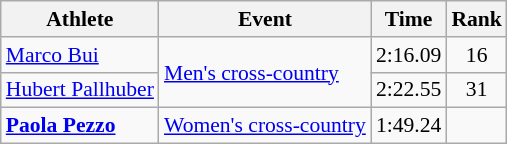<table class=wikitable style="font-size:90%">
<tr>
<th>Athlete</th>
<th>Event</th>
<th>Time</th>
<th>Rank</th>
</tr>
<tr align=center>
<td align=left><a href='#'>Marco Bui</a></td>
<td align=left rowspan=2><a href='#'>Men's cross-country</a></td>
<td>2:16.09</td>
<td>16</td>
</tr>
<tr align=center>
<td align=left><a href='#'>Hubert Pallhuber</a></td>
<td>2:22.55</td>
<td>31</td>
</tr>
<tr align=center>
<td align=left><strong><a href='#'>Paola Pezzo</a></strong></td>
<td align=left><a href='#'>Women's cross-country</a></td>
<td>1:49.24</td>
<td></td>
</tr>
</table>
